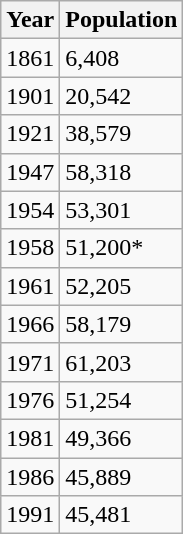<table class="wikitable">
<tr>
<th>Year</th>
<th>Population</th>
</tr>
<tr>
<td>1861</td>
<td>6,408</td>
</tr>
<tr>
<td>1901</td>
<td>20,542</td>
</tr>
<tr>
<td>1921</td>
<td>38,579</td>
</tr>
<tr>
<td>1947</td>
<td>58,318</td>
</tr>
<tr>
<td>1954</td>
<td>53,301</td>
</tr>
<tr>
<td>1958</td>
<td>51,200*</td>
</tr>
<tr>
<td>1961</td>
<td>52,205</td>
</tr>
<tr>
<td>1966</td>
<td>58,179</td>
</tr>
<tr>
<td>1971</td>
<td>61,203</td>
</tr>
<tr>
<td>1976</td>
<td>51,254</td>
</tr>
<tr>
<td>1981</td>
<td>49,366</td>
</tr>
<tr>
<td>1986</td>
<td>45,889</td>
</tr>
<tr>
<td>1991</td>
<td>45,481</td>
</tr>
</table>
